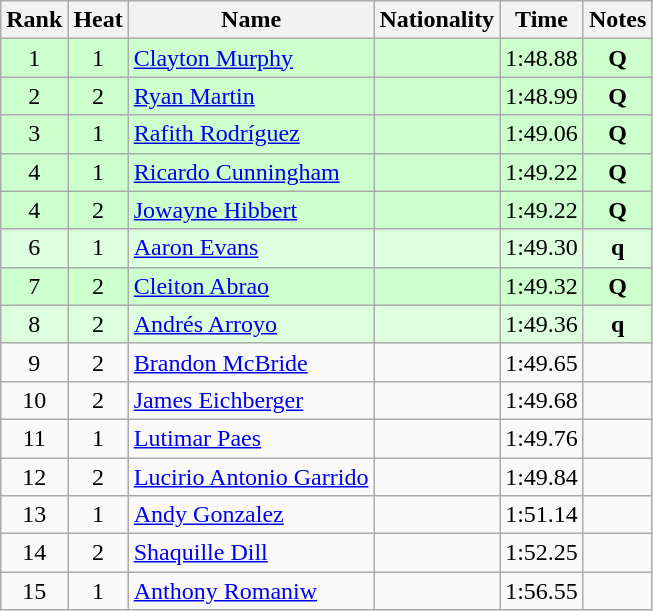<table class="wikitable sortable" style="text-align:center">
<tr>
<th>Rank</th>
<th>Heat</th>
<th>Name</th>
<th>Nationality</th>
<th>Time</th>
<th>Notes</th>
</tr>
<tr bgcolor=ccffcc>
<td>1</td>
<td>1</td>
<td align=left><a href='#'>Clayton Murphy</a></td>
<td align=left></td>
<td>1:48.88</td>
<td><strong>Q</strong></td>
</tr>
<tr bgcolor=ccffcc>
<td>2</td>
<td>2</td>
<td align=left><a href='#'>Ryan Martin</a></td>
<td align=left></td>
<td>1:48.99</td>
<td><strong>Q</strong></td>
</tr>
<tr bgcolor=ccffcc>
<td>3</td>
<td>1</td>
<td align=left><a href='#'>Rafith Rodríguez</a></td>
<td align=left></td>
<td>1:49.06</td>
<td><strong>Q</strong></td>
</tr>
<tr bgcolor=ccffcc>
<td>4</td>
<td>1</td>
<td align=left><a href='#'>Ricardo Cunningham</a></td>
<td align=left></td>
<td>1:49.22</td>
<td><strong>Q</strong></td>
</tr>
<tr bgcolor=ccffcc>
<td>4</td>
<td>2</td>
<td align=left><a href='#'>Jowayne Hibbert</a></td>
<td align=left></td>
<td>1:49.22</td>
<td><strong>Q</strong></td>
</tr>
<tr bgcolor=ddffdd>
<td>6</td>
<td>1</td>
<td align=left><a href='#'>Aaron Evans</a></td>
<td align=left></td>
<td>1:49.30</td>
<td><strong>q</strong></td>
</tr>
<tr bgcolor=ccffcc>
<td>7</td>
<td>2</td>
<td align=left><a href='#'>Cleiton Abrao</a></td>
<td align=left></td>
<td>1:49.32</td>
<td><strong>Q</strong></td>
</tr>
<tr bgcolor=ddffdd>
<td>8</td>
<td>2</td>
<td align=left><a href='#'>Andrés Arroyo</a></td>
<td align=left></td>
<td>1:49.36</td>
<td><strong>q</strong></td>
</tr>
<tr>
<td>9</td>
<td>2</td>
<td align=left><a href='#'>Brandon McBride</a></td>
<td align=left></td>
<td>1:49.65</td>
<td></td>
</tr>
<tr>
<td>10</td>
<td>2</td>
<td align=left><a href='#'>James Eichberger</a></td>
<td align=left></td>
<td>1:49.68</td>
<td></td>
</tr>
<tr>
<td>11</td>
<td>1</td>
<td align=left><a href='#'>Lutimar Paes</a></td>
<td align=left></td>
<td>1:49.76</td>
<td></td>
</tr>
<tr>
<td>12</td>
<td>2</td>
<td align=left><a href='#'>Lucirio Antonio Garrido</a></td>
<td align=left></td>
<td>1:49.84</td>
<td></td>
</tr>
<tr>
<td>13</td>
<td>1</td>
<td align=left><a href='#'>Andy Gonzalez</a></td>
<td align=left></td>
<td>1:51.14</td>
<td></td>
</tr>
<tr>
<td>14</td>
<td>2</td>
<td align=left><a href='#'>Shaquille Dill</a></td>
<td align=left></td>
<td>1:52.25</td>
<td></td>
</tr>
<tr>
<td>15</td>
<td>1</td>
<td align=left><a href='#'>Anthony Romaniw</a></td>
<td align=left></td>
<td>1:56.55</td>
<td></td>
</tr>
</table>
